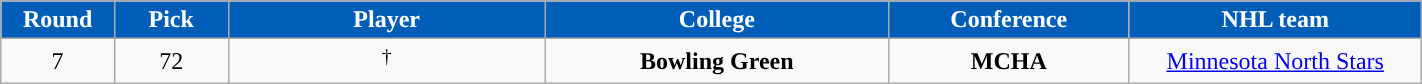<table class="wikitable sortable" width="75%">
<tr>
<th style="color:white; background-color:#005EB8; width: 4em;">Round</th>
<th style="color:white; background-color:#005EB8; width: 4em;">Pick</th>
<th style="color:white; background-color:#005EB8; width: 12em;">Player</th>
<th style="color:white; background-color:#005EB8; width: 13em;">College</th>
<th style="color:white; background-color:#005EB8; width: 9em;">Conference</th>
<th style="color:white; background-color:#005EB8; width: 11em;">NHL team</th>
</tr>
<tr align="center" bgcolor="">
<td>7</td>
<td>72</td>
<td> <sup>†</sup></td>
<td><strong>Bowling Green</strong></td>
<td><strong>MCHA</strong></td>
<td><a href='#'>Minnesota North Stars</a></td>
</tr>
</table>
